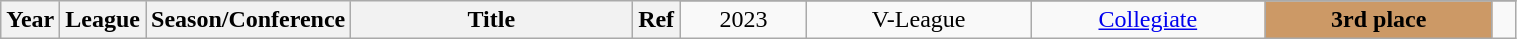<table class="wikitable sortable" style="text-align:center" width="80%">
<tr>
<th style="width:5px;" rowspan="2">Year</th>
<th style="width:25px;" rowspan="2">League</th>
<th style="width:100px;" rowspan="2">Season/Conference</th>
<th style="width:180px;" rowspan="2">Title</th>
<th style="width:25px;" rowspan="2">Ref</th>
</tr>
<tr align=center>
<td>2023</td>
<td>V-League</td>
<td><a href='#'>Collegiate</a></td>
<td style="background:#c96;"><strong>3rd place</strong></td>
<td></td>
</tr>
</table>
